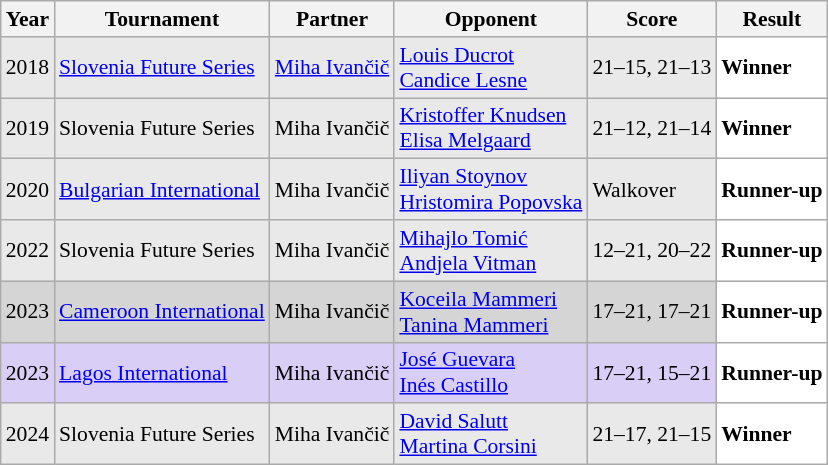<table class="sortable wikitable" style="font-size: 90%;">
<tr>
<th>Year</th>
<th>Tournament</th>
<th>Partner</th>
<th>Opponent</th>
<th>Score</th>
<th>Result</th>
</tr>
<tr style="background:#E9E9E9">
<td align="center">2018</td>
<td align="left"><a href='#'>Slovenia Future Series</a></td>
<td align="left"> <a href='#'>Miha Ivančič</a></td>
<td align="left"> <a href='#'>Louis Ducrot</a><br> <a href='#'>Candice Lesne</a></td>
<td align="left">21–15, 21–13</td>
<td style="text-align:left; background:white"> <strong>Winner</strong></td>
</tr>
<tr style="background:#E9E9E9">
<td align="center">2019</td>
<td align="left">Slovenia Future Series</td>
<td align="left"> Miha Ivančič</td>
<td align="left"> <a href='#'>Kristoffer Knudsen</a><br> <a href='#'>Elisa Melgaard</a></td>
<td align="left">21–12, 21–14</td>
<td style="text-align:left; background:white"> <strong>Winner</strong></td>
</tr>
<tr style="background:#E9E9E9">
<td align="center">2020</td>
<td align="left"><a href='#'>Bulgarian International</a></td>
<td align="left"> Miha Ivančič</td>
<td align="left"> <a href='#'>Iliyan Stoynov</a><br> <a href='#'>Hristomira Popovska</a></td>
<td align="left">Walkover</td>
<td style="text-align:left; background:white"> <strong>Runner-up</strong></td>
</tr>
<tr style="background:#E9E9E9">
<td align="center">2022</td>
<td align="left">Slovenia Future Series</td>
<td align="left"> Miha Ivančič</td>
<td align="left"> <a href='#'>Mihajlo Tomić</a><br> <a href='#'>Andjela Vitman</a></td>
<td align="left">12–21, 20–22</td>
<td style="text-align:left; background:white"> <strong>Runner-up</strong></td>
</tr>
<tr style="background:#D5D5D5">
<td align="center">2023</td>
<td align="left"><a href='#'>Cameroon International</a></td>
<td align="left"> Miha Ivančič</td>
<td align="left"> <a href='#'>Koceila Mammeri</a><br> <a href='#'>Tanina Mammeri</a></td>
<td align="left">17–21, 17–21</td>
<td style="text-align:left; background:white"> <strong>Runner-up</strong></td>
</tr>
<tr style="background:#D8CEF6">
<td align="center">2023</td>
<td align="left"><a href='#'>Lagos International</a></td>
<td align="left"> Miha Ivančič</td>
<td align="left"> <a href='#'>José Guevara</a><br> <a href='#'>Inés Castillo</a></td>
<td align="left">17–21, 15–21</td>
<td style="text-align:left; background:white"> <strong>Runner-up</strong></td>
</tr>
<tr style="background:#E9E9E9">
<td align="center">2024</td>
<td align="left">Slovenia Future Series</td>
<td align="left"> Miha Ivančič</td>
<td align="left"> <a href='#'>David Salutt</a><br> <a href='#'>Martina Corsini</a></td>
<td align="left">21–17, 21–15</td>
<td style="text-align:left; background:white"> <strong>Winner</strong></td>
</tr>
</table>
